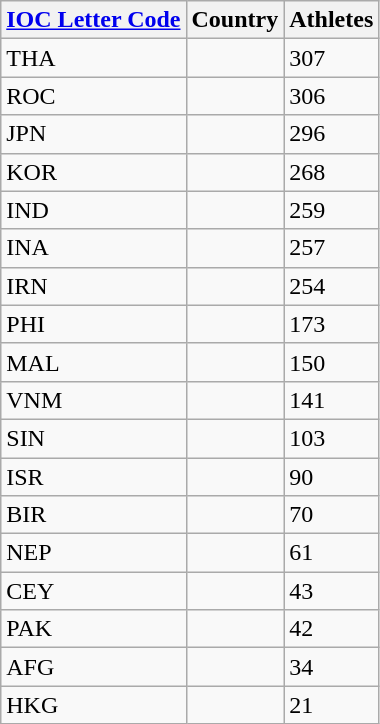<table class="wikitable collapsible collapsed sortable" style="border:0;">
<tr>
<th><a href='#'>IOC Letter Code</a></th>
<th>Country</th>
<th>Athletes</th>
</tr>
<tr>
<td>THA</td>
<td></td>
<td>307</td>
</tr>
<tr>
<td>ROC</td>
<td></td>
<td>306</td>
</tr>
<tr>
<td>JPN</td>
<td></td>
<td>296</td>
</tr>
<tr>
<td>KOR</td>
<td></td>
<td>268</td>
</tr>
<tr>
<td>IND</td>
<td></td>
<td>259</td>
</tr>
<tr>
<td>INA</td>
<td></td>
<td>257</td>
</tr>
<tr>
<td>IRN</td>
<td></td>
<td>254</td>
</tr>
<tr>
<td>PHI</td>
<td></td>
<td>173</td>
</tr>
<tr>
<td>MAL</td>
<td></td>
<td>150</td>
</tr>
<tr>
<td>VNM</td>
<td></td>
<td>141</td>
</tr>
<tr>
<td>SIN</td>
<td></td>
<td>103</td>
</tr>
<tr>
<td>ISR</td>
<td></td>
<td>90</td>
</tr>
<tr>
<td>BIR</td>
<td></td>
<td>70</td>
</tr>
<tr>
<td>NEP</td>
<td></td>
<td>61</td>
</tr>
<tr>
<td>CEY</td>
<td></td>
<td>43</td>
</tr>
<tr>
<td>PAK</td>
<td></td>
<td>42</td>
</tr>
<tr>
<td>AFG</td>
<td></td>
<td>34</td>
</tr>
<tr>
<td>HKG</td>
<td></td>
<td>21</td>
</tr>
<tr>
</tr>
</table>
